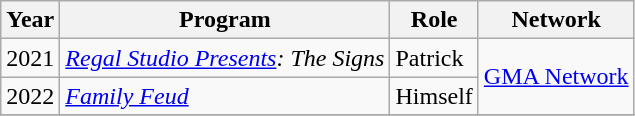<table class="wikitable">
<tr>
<th>Year</th>
<th>Program</th>
<th>Role</th>
<th>Network</th>
</tr>
<tr>
<td>2021</td>
<td><em><a href='#'>Regal Studio Presents</a>: The Signs</em></td>
<td>Patrick</td>
<td rowspan= "2"><a href='#'>GMA Network</a></td>
</tr>
<tr>
<td>2022</td>
<td><em><a href='#'>Family Feud</a></em></td>
<td>Himself</td>
</tr>
<tr>
</tr>
</table>
